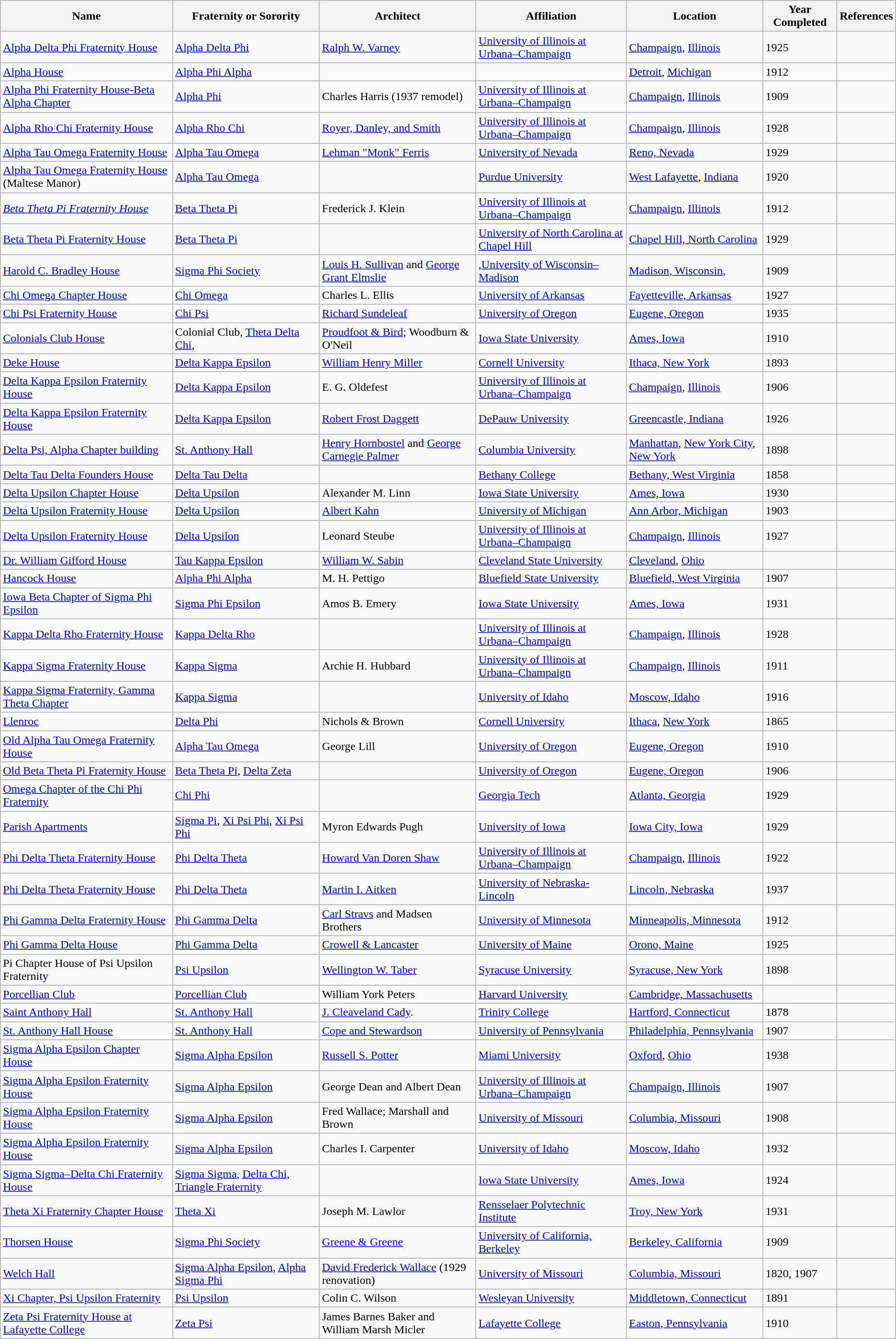<table class="wikitable sortable">
<tr>
<th>Name</th>
<th>Fraternity or Sorority</th>
<th>Architect</th>
<th>Affiliation</th>
<th>Location</th>
<th>Year Completed</th>
<th>References</th>
</tr>
<tr>
<td><a href='#'>Alpha Delta Phi Fraternity House</a></td>
<td><a href='#'>Alpha Delta Phi</a></td>
<td><a href='#'>Ralph W. Varney</a></td>
<td><a href='#'>University of Illinois at Urbana–Champaign</a></td>
<td><a href='#'>Champaign</a>, <a href='#'>Illinois</a></td>
<td>1925</td>
<td></td>
</tr>
<tr>
<td><a href='#'>Alpha House</a></td>
<td><a href='#'>Alpha Phi Alpha</a></td>
<td></td>
<td></td>
<td><a href='#'>Detroit</a>, <a href='#'>Michigan</a></td>
<td>1912</td>
<td></td>
</tr>
<tr>
<td><a href='#'>Alpha Phi Fraternity House-Beta Alpha Chapter</a></td>
<td><a href='#'>Alpha Phi</a></td>
<td>Charles Harris (1937 remodel)</td>
<td><a href='#'>University of Illinois at Urbana–Champaign</a></td>
<td><a href='#'>Champaign</a>, <a href='#'>Illinois</a></td>
<td>1909</td>
<td></td>
</tr>
<tr>
<td><a href='#'>Alpha Rho Chi Fraternity House</a></td>
<td><a href='#'>Alpha Rho Chi</a></td>
<td><a href='#'>Royer, Danley, and Smith</a></td>
<td><a href='#'>University of Illinois at Urbana–Champaign</a></td>
<td><a href='#'>Champaign</a>, <a href='#'>Illinois</a></td>
<td>1928</td>
<td></td>
</tr>
<tr>
<td><a href='#'>Alpha Tau Omega Fraternity House</a></td>
<td><a href='#'>Alpha Tau Omega</a></td>
<td><a href='#'>Lehman "Monk" Ferris</a></td>
<td><a href='#'>University of Nevada</a></td>
<td><a href='#'>Reno, Nevada</a></td>
<td>1929</td>
<td></td>
</tr>
<tr>
<td><a href='#'>Alpha Tau Omega Fraternity House</a> (Maltese Manor)</td>
<td><a href='#'>Alpha Tau Omega</a></td>
<td></td>
<td><a href='#'>Purdue University</a></td>
<td><a href='#'>West Lafayette</a>, <a href='#'>Indiana</a></td>
<td>1920</td>
<td></td>
</tr>
<tr>
<td><a href='#'><em>Beta Theta Pi Fraternity House</em></a></td>
<td><a href='#'>Beta Theta Pi</a></td>
<td>Frederick J. Klein</td>
<td><a href='#'>University of Illinois at Urbana–Champaign</a></td>
<td><a href='#'>Champaign</a>, <a href='#'>Illinois</a></td>
<td>1912</td>
<td></td>
</tr>
<tr>
<td><a href='#'>Beta Theta Pi Fraternity House</a></td>
<td><a href='#'>Beta Theta Pi</a></td>
<td></td>
<td><a href='#'>University of North Carolina at Chapel Hill</a></td>
<td><a href='#'>Chapel Hill, North Carolina</a></td>
<td>1929</td>
<td></td>
</tr>
<tr>
<td><a href='#'>Harold C. Bradley House</a></td>
<td><a href='#'>Sigma Phi Society</a></td>
<td><a href='#'>Louis H. Sullivan</a> and <a href='#'>George Grant Elmslie</a></td>
<td>,<a href='#'>University of Wisconsin–Madison</a></td>
<td><a href='#'>Madison, Wisconsin</a>,</td>
<td>1909</td>
<td></td>
</tr>
<tr>
<td><a href='#'>Chi Omega Chapter House</a></td>
<td><a href='#'>Chi Omega</a></td>
<td>Charles L. Ellis</td>
<td><a href='#'>University of Arkansas</a></td>
<td><a href='#'>Fayetteville, Arkansas</a></td>
<td>1927</td>
<td></td>
</tr>
<tr>
<td><a href='#'>Chi Psi Fraternity House</a></td>
<td><a href='#'>Chi Psi</a></td>
<td><a href='#'>Richard Sundeleaf</a></td>
<td><a href='#'>University of Oregon</a></td>
<td><a href='#'>Eugene, Oregon</a></td>
<td>1935</td>
<td></td>
</tr>
<tr>
<td><a href='#'>Colonials Club House</a></td>
<td>Colonial Club, <a href='#'>Theta Delta Chi</a>,</td>
<td><a href='#'>Proudfoot & Bird</a>; Woodburn & O'Neil</td>
<td><a href='#'>Iowa State University</a></td>
<td><a href='#'>Ames, Iowa</a></td>
<td>1910</td>
<td></td>
</tr>
<tr>
<td><a href='#'>Deke House</a></td>
<td><a href='#'>Delta Kappa Epsilon</a></td>
<td><a href='#'>William Henry Miller</a></td>
<td><a href='#'>Cornell University</a></td>
<td><a href='#'>Ithaca, New  York</a></td>
<td>1893</td>
<td></td>
</tr>
<tr>
<td><a href='#'>Delta Kappa Epsilon Fraternity House</a></td>
<td><a href='#'>Delta Kappa Epsilon</a></td>
<td>E. G. Oldefest</td>
<td><a href='#'>University of Illinois at Urbana–Champaign</a></td>
<td><a href='#'>Champaign</a>, <a href='#'>Illinois</a></td>
<td>1906</td>
<td></td>
</tr>
<tr>
<td><a href='#'>Delta Kappa Epsilon Fraternity House</a></td>
<td><a href='#'>Delta Kappa Epsilon</a></td>
<td><a href='#'>Robert Frost Daggett</a></td>
<td><a href='#'>DePauw University</a></td>
<td><a href='#'>Greencastle, Indiana</a></td>
<td>1926</td>
<td></td>
</tr>
<tr>
<td><a href='#'>Delta Psi, Alpha Chapter building</a></td>
<td><a href='#'>St. Anthony Hall</a></td>
<td><a href='#'>Henry Hornbostel</a> and <a href='#'>George Carnegie Palmer</a></td>
<td><a href='#'>Columbia University</a></td>
<td><a href='#'>Manhattan</a>, <a href='#'>New York City</a>, <a href='#'>New York</a></td>
<td>1898</td>
<td></td>
</tr>
<tr>
<td><a href='#'>Delta Tau Delta Founders House</a></td>
<td><a href='#'>Delta Tau Delta</a></td>
<td></td>
<td><a href='#'>Bethany College</a></td>
<td><a href='#'>Bethany, West Virginia</a></td>
<td>1858</td>
<td></td>
</tr>
<tr>
<td><a href='#'>Delta Upsilon Chapter House</a></td>
<td><a href='#'>Delta Upsilon</a></td>
<td>Alexander M. Linn</td>
<td><a href='#'>Iowa State University</a></td>
<td><a href='#'>Ames, Iowa</a></td>
<td>1930</td>
<td></td>
</tr>
<tr>
<td><a href='#'>Delta Upsilon Fraternity House</a></td>
<td><a href='#'>Delta Upsilon</a></td>
<td><a href='#'>Albert Kahn</a></td>
<td><a href='#'>University of Michigan</a></td>
<td><a href='#'>Ann Arbor, Michigan</a></td>
<td>1903</td>
<td></td>
</tr>
<tr>
<td><a href='#'>Delta Upsilon Fraternity House</a></td>
<td><a href='#'>Delta Upsilon</a></td>
<td>Leonard Steube</td>
<td><a href='#'>University of Illinois at Urbana–Champaign</a></td>
<td><a href='#'>Champaign</a>, <a href='#'>Illinois</a></td>
<td>1927</td>
<td></td>
</tr>
<tr>
<td><a href='#'>Dr. William Gifford House</a></td>
<td><a href='#'>Tau Kappa Epsilon</a></td>
<td><a href='#'>William W. Sabin</a></td>
<td><a href='#'>Cleveland State University</a></td>
<td><a href='#'>Cleveland</a>, <a href='#'>Ohio</a></td>
<td></td>
<td></td>
</tr>
<tr>
<td><a href='#'>Hancock House</a></td>
<td><a href='#'>Alpha Phi Alpha</a></td>
<td>M. H. Pettigo</td>
<td><a href='#'>Bluefield State University</a></td>
<td><a href='#'>Bluefield, West Virginia</a></td>
<td>1907</td>
<td></td>
</tr>
<tr>
<td><a href='#'>Iowa Beta Chapter of Sigma Phi Epsilon</a></td>
<td><a href='#'>Sigma Phi Epsilon</a></td>
<td>Amos B. Emery</td>
<td><a href='#'>Iowa State University</a></td>
<td><a href='#'>Ames, Iowa</a></td>
<td>1931</td>
<td></td>
</tr>
<tr>
<td><a href='#'>Kappa Delta Rho Fraternity House</a></td>
<td><a href='#'>Kappa Delta Rho</a></td>
<td></td>
<td><a href='#'>University of Illinois at Urbana–Champaign</a></td>
<td><a href='#'>Champaign</a>, <a href='#'>Illinois</a></td>
<td>1928</td>
<td></td>
</tr>
<tr>
<td><a href='#'>Kappa Sigma Fraternity House</a></td>
<td><a href='#'>Kappa Sigma</a></td>
<td>Archie H. Hubbard</td>
<td><a href='#'>University of Illinois at Urbana–Champaign</a></td>
<td><a href='#'>Champaign</a>, <a href='#'>Illinois</a></td>
<td>1911</td>
<td></td>
</tr>
<tr>
<td><a href='#'>Kappa Sigma Fraternity, Gamma Theta Chapter</a></td>
<td><a href='#'>Kappa Sigma</a></td>
<td></td>
<td><a href='#'>University of Idaho</a></td>
<td><a href='#'>Moscow, Idaho</a></td>
<td>1916</td>
<td></td>
</tr>
<tr>
<td><a href='#'>Llenroc</a></td>
<td><a href='#'>Delta Phi</a></td>
<td>Nichols & Brown</td>
<td><a href='#'>Cornell University</a></td>
<td><a href='#'>Ithaca</a>, <a href='#'>New York</a></td>
<td>1865</td>
<td></td>
</tr>
<tr>
<td><a href='#'>Old Alpha Tau Omega Fraternity House</a></td>
<td><a href='#'>Alpha Tau Omega</a></td>
<td>George Lill</td>
<td><a href='#'>University of Oregon</a></td>
<td><a href='#'>Eugene, Oregon</a></td>
<td>1910</td>
<td></td>
</tr>
<tr>
<td><a href='#'>Old Beta Theta Pi Fraternity House</a></td>
<td><a href='#'>Beta Theta Pi</a>, <a href='#'>Delta Zeta</a></td>
<td></td>
<td><a href='#'>University of Oregon</a></td>
<td><a href='#'>Eugene, Oregon</a></td>
<td>1906</td>
<td></td>
</tr>
<tr>
<td><a href='#'>Omega Chapter of the Chi Phi Fraternity</a></td>
<td><a href='#'>Chi Phi</a></td>
<td></td>
<td><a href='#'>Georgia Tech</a></td>
<td><a href='#'>Atlanta, Georgia</a></td>
<td>1929</td>
<td></td>
</tr>
<tr>
<td><a href='#'>Parish Apartments</a></td>
<td><a href='#'>Sigma Pi</a>,  <a href='#'>Xi Psi Phi</a>, <a href='#'>Xi Psi Phi</a></td>
<td>Myron Edwards Pugh</td>
<td><a href='#'>University of Iowa</a></td>
<td><a href='#'>Iowa City, Iowa</a></td>
<td>1929</td>
<td></td>
</tr>
<tr>
<td><a href='#'>Phi Delta Theta Fraternity House</a></td>
<td><a href='#'>Phi Delta Theta</a></td>
<td><a href='#'>Howard Van Doren Shaw</a></td>
<td><a href='#'>University of Illinois at Urbana–Champaign</a></td>
<td><a href='#'>Champaign</a>, <a href='#'>Illinois</a></td>
<td>1922</td>
<td></td>
</tr>
<tr>
<td><a href='#'>Phi Delta Theta Fraternity House</a></td>
<td><a href='#'>Phi Delta Theta</a></td>
<td><a href='#'>Martin I. Aitken</a></td>
<td><a href='#'>University of Nebraska-Lincoln</a></td>
<td><a href='#'>Lincoln, Nebraska</a></td>
<td>1937</td>
<td></td>
</tr>
<tr>
<td><a href='#'>Phi Gamma Delta Fraternity House</a></td>
<td><a href='#'>Phi Gamma Delta</a></td>
<td><a href='#'>Carl Stravs</a> and Madsen Brothers</td>
<td><a href='#'>University of Minnesota</a></td>
<td><a href='#'>Minneapolis, Minnesota</a></td>
<td>1912</td>
<td></td>
</tr>
<tr>
<td><a href='#'>Phi Gamma Delta House</a></td>
<td><a href='#'>Phi Gamma Delta</a></td>
<td><a href='#'>Crowell & Lancaster</a></td>
<td><a href='#'>University of Maine</a></td>
<td><a href='#'>Orono, Maine</a></td>
<td>1925</td>
<td></td>
</tr>
<tr>
<td>Pi Chapter House of Psi Upsilon Fraternity</td>
<td><a href='#'>Psi Upsilon</a></td>
<td><a href='#'>Wellington W. Taber</a></td>
<td><a href='#'>Syracuse University</a></td>
<td><a href='#'>Syracuse, New York</a></td>
<td>1898</td>
<td></td>
</tr>
<tr>
<td><a href='#'>Porcellian Club</a></td>
<td><a href='#'>Porcellian Club</a></td>
<td>William York Peters</td>
<td><a href='#'>Harvard University</a></td>
<td><a href='#'>Cambridge, Massachusetts</a></td>
<td></td>
<td></td>
</tr>
<tr>
<td><a href='#'>Saint Anthony Hall</a></td>
<td><a href='#'>St. Anthony Hall</a></td>
<td><a href='#'>J. Cleaveland Cady</a>.</td>
<td><a href='#'>Trinity College</a></td>
<td><a href='#'>Hartford, Connecticut</a></td>
<td>1878</td>
<td></td>
</tr>
<tr>
<td><a href='#'>St. Anthony Hall House</a></td>
<td><a href='#'>St. Anthony Hall</a></td>
<td><a href='#'>Cope and Stewardson</a></td>
<td><a href='#'>University of Pennsylvania</a></td>
<td><a href='#'>Philadelphia, Pennsylvania</a></td>
<td>1907</td>
<td></td>
</tr>
<tr>
<td><a href='#'>Sigma Alpha Epsilon Chapter House</a></td>
<td><a href='#'>Sigma Alpha Epsilon</a></td>
<td><a href='#'>Russell S. Potter</a></td>
<td><a href='#'>Miami University</a></td>
<td><a href='#'>Oxford</a>, <a href='#'>Ohio</a></td>
<td>1938</td>
<td></td>
</tr>
<tr>
<td><a href='#'>Sigma Alpha Epsilon Fraternity House</a></td>
<td><a href='#'>Sigma Alpha Epsilon</a></td>
<td>George Dean and Albert Dean</td>
<td><a href='#'>University of Illinois at Urbana–Champaign</a></td>
<td><a href='#'>Champaign, Illinois</a></td>
<td>1907</td>
<td></td>
</tr>
<tr>
<td><a href='#'>Sigma Alpha Epsilon Fraternity House</a></td>
<td><a href='#'>Sigma Alpha Epsilon</a></td>
<td>Fred Wallace; Marshall and Brown</td>
<td><a href='#'>University of Missouri</a></td>
<td><a href='#'>Columbia, Missouri</a></td>
<td>1908</td>
<td></td>
</tr>
<tr>
<td><a href='#'>Sigma Alpha Epsilon Fraternity House</a></td>
<td><a href='#'>Sigma Alpha Epsilon</a></td>
<td>Charles I. Carpenter</td>
<td><a href='#'>University of Idaho</a></td>
<td><a href='#'>Moscow, Idaho</a></td>
<td>1932</td>
<td></td>
</tr>
<tr>
<td><a href='#'>Sigma Sigma–Delta Chi Fraternity House</a></td>
<td><a href='#'>Sigma Sigma</a>, <a href='#'>Delta Chi</a>, <a href='#'>Triangle Fraternity</a></td>
<td></td>
<td><a href='#'>Iowa State University</a></td>
<td><a href='#'>Ames, Iowa</a></td>
<td>1924</td>
<td></td>
</tr>
<tr>
<td><a href='#'>Theta Xi Fraternity Chapter House</a></td>
<td><a href='#'>Theta Xi</a></td>
<td>Joseph M. Lawlor</td>
<td><a href='#'>Rensselaer Polytechnic Institute</a></td>
<td><a href='#'>Troy, New York</a></td>
<td>1931</td>
<td></td>
</tr>
<tr>
<td><a href='#'>Thorsen House</a></td>
<td><a href='#'>Sigma Phi Society</a></td>
<td><a href='#'>Greene & Greene</a></td>
<td><a href='#'>University of California, Berkeley</a></td>
<td><a href='#'>Berkeley, California</a></td>
<td>1909</td>
<td></td>
</tr>
<tr>
<td><a href='#'>Welch Hall</a></td>
<td><a href='#'>Sigma Alpha Epsilon</a>,  <a href='#'>Alpha Sigma Phi</a></td>
<td><a href='#'>David Frederick Wallace</a> (1929 renovation)</td>
<td><a href='#'>University of Missouri</a></td>
<td><a href='#'>Columbia, Missouri</a></td>
<td>1820, 1907</td>
<td></td>
</tr>
<tr>
<td><a href='#'>Xi Chapter, Psi Upsilon Fraternity</a></td>
<td><a href='#'>Psi Upsilon</a></td>
<td>Colin C. Wilson</td>
<td><a href='#'>Wesleyan University</a></td>
<td><a href='#'>Middletown, Connecticut</a></td>
<td>1891</td>
<td></td>
</tr>
<tr>
<td><a href='#'>Zeta Psi Fraternity House at Lafayette College</a></td>
<td><a href='#'>Zeta Psi</a></td>
<td>James Barnes Baker and William Marsh Micler</td>
<td><a href='#'>Lafayette College</a></td>
<td><a href='#'>Easton, Pennsylvania</a></td>
<td>1910</td>
<td></td>
</tr>
</table>
